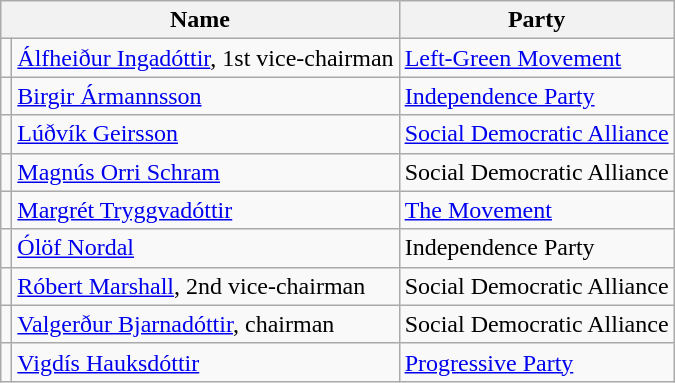<table class="sortable wikitable">
<tr>
<th colspan="2">Name</th>
<th>Party</th>
</tr>
<tr>
<td></td>
<td><a href='#'>Álfheiður Ingadóttir</a>, 1st vice-chairman</td>
<td><a href='#'>Left-Green Movement</a></td>
</tr>
<tr>
<td></td>
<td><a href='#'>Birgir Ármannsson</a></td>
<td><a href='#'>Independence Party</a></td>
</tr>
<tr>
<td></td>
<td><a href='#'>Lúðvík Geirsson</a></td>
<td><a href='#'>Social Democratic Alliance</a></td>
</tr>
<tr>
<td></td>
<td><a href='#'>Magnús Orri Schram</a></td>
<td>Social Democratic Alliance</td>
</tr>
<tr>
<td></td>
<td><a href='#'>Margrét Tryggvadóttir</a></td>
<td><a href='#'>The Movement</a></td>
</tr>
<tr>
<td></td>
<td><a href='#'>Ólöf Nordal</a></td>
<td>Independence Party</td>
</tr>
<tr>
<td></td>
<td><a href='#'>Róbert Marshall</a>, 2nd vice-chairman</td>
<td>Social Democratic Alliance</td>
</tr>
<tr>
<td></td>
<td><a href='#'>Valgerður Bjarnadóttir</a>, chairman</td>
<td>Social Democratic Alliance</td>
</tr>
<tr>
<td></td>
<td><a href='#'>Vigdís Hauksdóttir</a></td>
<td><a href='#'>Progressive Party</a></td>
</tr>
</table>
